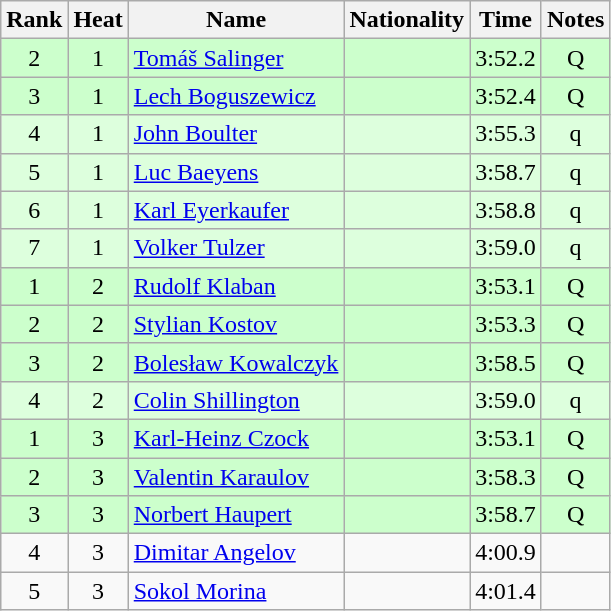<table class="wikitable sortable" style="text-align:center">
<tr>
<th>Rank</th>
<th>Heat</th>
<th>Name</th>
<th>Nationality</th>
<th>Time</th>
<th>Notes</th>
</tr>
<tr bgcolor=ccffcc>
<td>2</td>
<td>1</td>
<td align=left><a href='#'>Tomáš Salinger</a></td>
<td align=left></td>
<td>3:52.2</td>
<td>Q</td>
</tr>
<tr bgcolor=ccffcc>
<td>3</td>
<td>1</td>
<td align=left><a href='#'>Lech Boguszewicz</a></td>
<td align=left></td>
<td>3:52.4</td>
<td>Q</td>
</tr>
<tr bgcolor=ddffdd>
<td>4</td>
<td>1</td>
<td align=left><a href='#'>John Boulter</a></td>
<td align=left></td>
<td>3:55.3</td>
<td>q</td>
</tr>
<tr bgcolor=ddffdd>
<td>5</td>
<td>1</td>
<td align=left><a href='#'>Luc Baeyens</a></td>
<td align=left></td>
<td>3:58.7</td>
<td>q</td>
</tr>
<tr bgcolor=ddffdd>
<td>6</td>
<td>1</td>
<td align=left><a href='#'>Karl Eyerkaufer</a></td>
<td align=left></td>
<td>3:58.8</td>
<td>q</td>
</tr>
<tr bgcolor=ddffdd>
<td>7</td>
<td>1</td>
<td align=left><a href='#'>Volker Tulzer</a></td>
<td align=left></td>
<td>3:59.0</td>
<td>q</td>
</tr>
<tr bgcolor=ccffcc>
<td>1</td>
<td>2</td>
<td align=left><a href='#'>Rudolf Klaban</a></td>
<td align=left></td>
<td>3:53.1</td>
<td>Q</td>
</tr>
<tr bgcolor=ccffcc>
<td>2</td>
<td>2</td>
<td align=left><a href='#'>Stylian Kostov</a></td>
<td align=left></td>
<td>3:53.3</td>
<td>Q</td>
</tr>
<tr bgcolor=ccffcc>
<td>3</td>
<td>2</td>
<td align=left><a href='#'>Bolesław Kowalczyk</a></td>
<td align=left></td>
<td>3:58.5</td>
<td>Q</td>
</tr>
<tr bgcolor=ddffdd>
<td>4</td>
<td>2</td>
<td align=left><a href='#'>Colin Shillington</a></td>
<td align=left></td>
<td>3:59.0</td>
<td>q</td>
</tr>
<tr bgcolor=ccffcc>
<td>1</td>
<td>3</td>
<td align=left><a href='#'>Karl-Heinz Czock</a></td>
<td align=left></td>
<td>3:53.1</td>
<td>Q</td>
</tr>
<tr bgcolor=ccffcc>
<td>2</td>
<td>3</td>
<td align=left><a href='#'>Valentin Karaulov</a></td>
<td align=left></td>
<td>3:58.3</td>
<td>Q</td>
</tr>
<tr bgcolor=ccffcc>
<td>3</td>
<td>3</td>
<td align=left><a href='#'>Norbert Haupert</a></td>
<td align=left></td>
<td>3:58.7</td>
<td>Q</td>
</tr>
<tr>
<td>4</td>
<td>3</td>
<td align=left><a href='#'>Dimitar Angelov</a></td>
<td align=left></td>
<td>4:00.9</td>
<td></td>
</tr>
<tr>
<td>5</td>
<td>3</td>
<td align=left><a href='#'>Sokol Morina</a></td>
<td align=left></td>
<td>4:01.4</td>
<td></td>
</tr>
</table>
